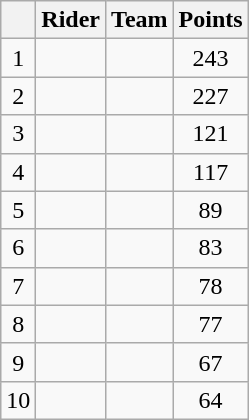<table class="wikitable">
<tr>
<th></th>
<th>Rider</th>
<th>Team</th>
<th>Points</th>
</tr>
<tr>
<td style="text-align:center;">1</td>
<td> </td>
<td></td>
<td style="text-align:center;">243</td>
</tr>
<tr>
<td style="text-align:center;">2</td>
<td> </td>
<td></td>
<td style="text-align:center;">227</td>
</tr>
<tr>
<td style="text-align:center;">3</td>
<td></td>
<td></td>
<td style="text-align:center;">121</td>
</tr>
<tr>
<td style="text-align:center;">4</td>
<td></td>
<td></td>
<td style="text-align:center;">117</td>
</tr>
<tr>
<td style="text-align:center;">5</td>
<td></td>
<td></td>
<td style="text-align:center;">89</td>
</tr>
<tr>
<td style="text-align:center;">6</td>
<td></td>
<td></td>
<td style="text-align:center;">83</td>
</tr>
<tr>
<td style="text-align:center;">7</td>
<td></td>
<td></td>
<td style="text-align:center;">78</td>
</tr>
<tr>
<td style="text-align:center;">8</td>
<td></td>
<td></td>
<td style="text-align:center;">77</td>
</tr>
<tr>
<td style="text-align:center;">9</td>
<td></td>
<td></td>
<td style="text-align:center;">67</td>
</tr>
<tr>
<td style="text-align:center;">10</td>
<td></td>
<td></td>
<td style="text-align:center;">64</td>
</tr>
</table>
